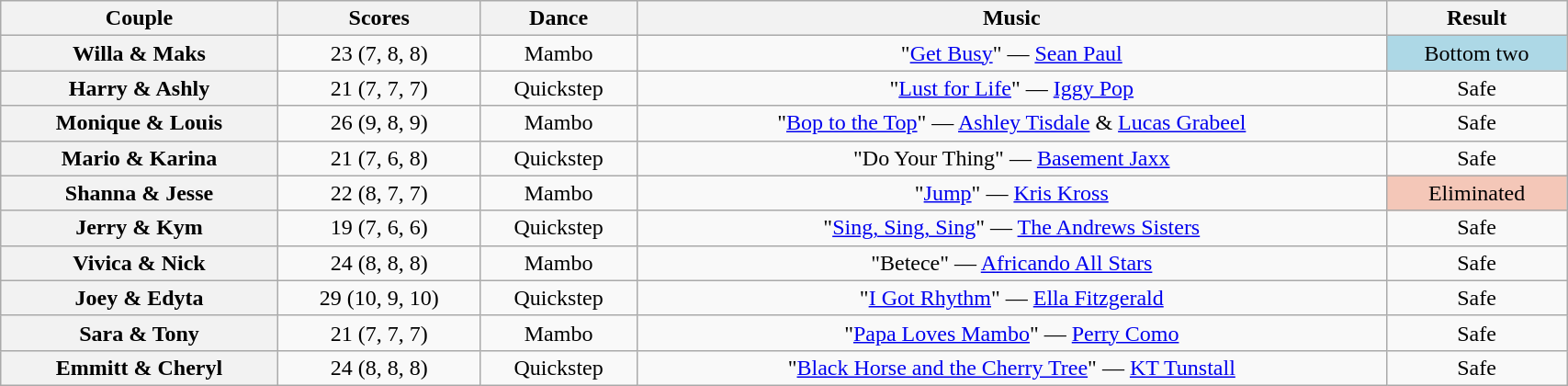<table class="wikitable sortable" style="text-align:center; width:90%">
<tr>
<th scope="col">Couple</th>
<th scope="col">Scores</th>
<th scope="col" class="unsortable">Dance</th>
<th scope="col" class="unsortable">Music</th>
<th scope="col" class="unsortable">Result</th>
</tr>
<tr>
<th scope="row">Willa & Maks</th>
<td>23 (7, 8, 8)</td>
<td>Mambo</td>
<td>"<a href='#'>Get Busy</a>" — <a href='#'>Sean Paul</a></td>
<td bgcolor=lightblue>Bottom two</td>
</tr>
<tr>
<th scope="row">Harry & Ashly</th>
<td>21 (7, 7, 7)</td>
<td>Quickstep</td>
<td>"<a href='#'>Lust for Life</a>" — <a href='#'>Iggy Pop</a></td>
<td>Safe</td>
</tr>
<tr>
<th scope="row">Monique & Louis</th>
<td>26 (9, 8, 9)</td>
<td>Mambo</td>
<td>"<a href='#'>Bop to the Top</a>" — <a href='#'>Ashley Tisdale</a> & <a href='#'>Lucas Grabeel</a></td>
<td>Safe</td>
</tr>
<tr>
<th scope="row">Mario & Karina</th>
<td>21 (7, 6, 8)</td>
<td>Quickstep</td>
<td>"Do Your Thing" — <a href='#'>Basement Jaxx</a></td>
<td>Safe</td>
</tr>
<tr>
<th scope="row">Shanna & Jesse</th>
<td>22 (8, 7, 7)</td>
<td>Mambo</td>
<td>"<a href='#'>Jump</a>" — <a href='#'>Kris Kross</a></td>
<td bgcolor=f4c7b8>Eliminated</td>
</tr>
<tr>
<th scope="row">Jerry & Kym</th>
<td>19 (7, 6, 6)</td>
<td>Quickstep</td>
<td>"<a href='#'>Sing, Sing, Sing</a>" — <a href='#'>The Andrews Sisters</a></td>
<td>Safe</td>
</tr>
<tr>
<th scope="row">Vivica & Nick</th>
<td>24 (8, 8, 8)</td>
<td>Mambo</td>
<td>"Betece" — <a href='#'>Africando All Stars</a></td>
<td>Safe</td>
</tr>
<tr>
<th scope="row">Joey & Edyta</th>
<td>29 (10, 9, 10)</td>
<td>Quickstep</td>
<td>"<a href='#'>I Got Rhythm</a>" — <a href='#'>Ella Fitzgerald</a></td>
<td>Safe</td>
</tr>
<tr>
<th scope="row">Sara & Tony</th>
<td>21 (7, 7, 7)</td>
<td>Mambo</td>
<td>"<a href='#'>Papa Loves Mambo</a>" — <a href='#'>Perry Como</a></td>
<td>Safe</td>
</tr>
<tr>
<th scope="row">Emmitt & Cheryl</th>
<td>24 (8, 8, 8)</td>
<td>Quickstep</td>
<td>"<a href='#'>Black Horse and the Cherry Tree</a>" — <a href='#'>KT Tunstall</a></td>
<td>Safe</td>
</tr>
</table>
